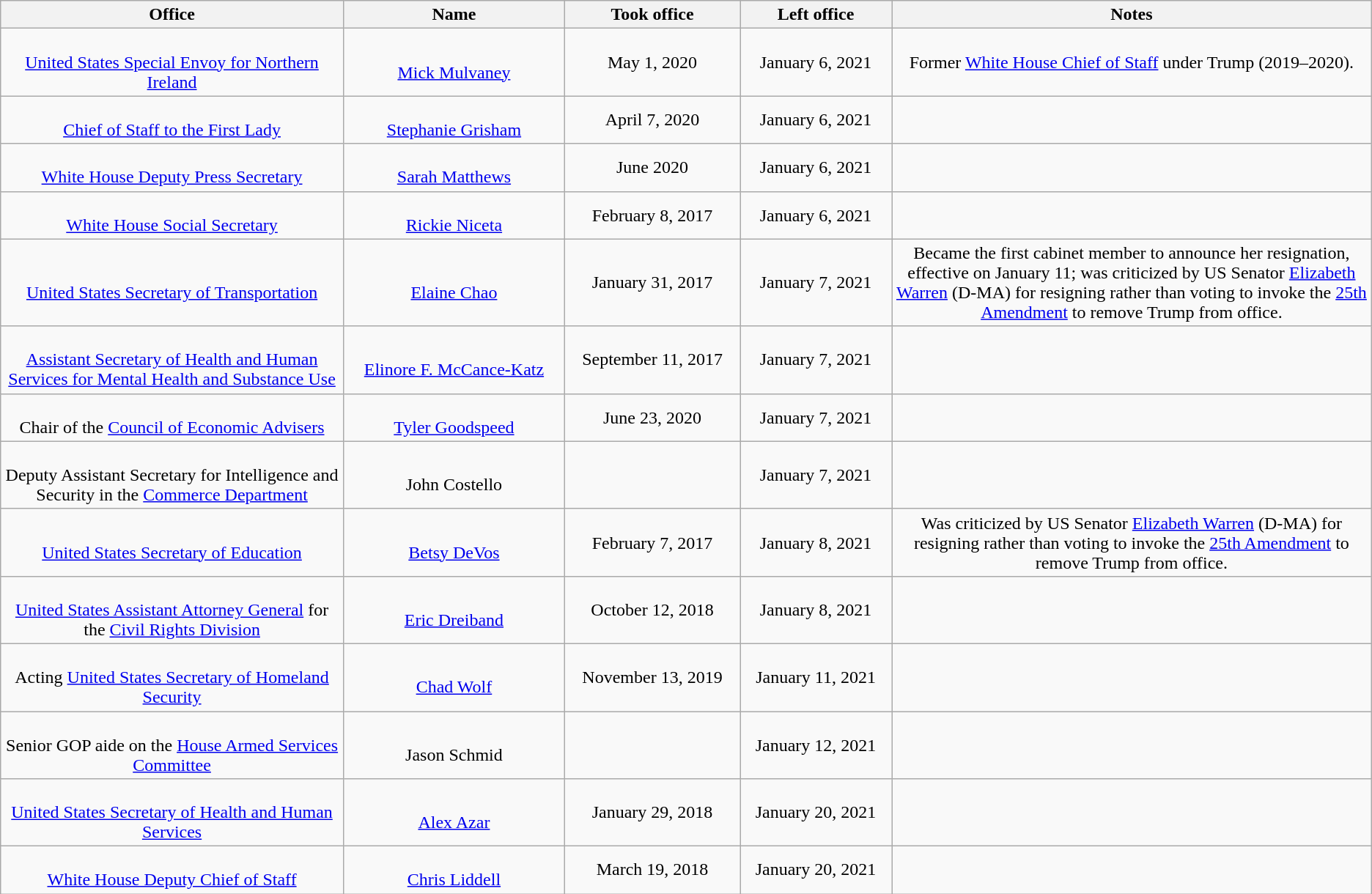<table class="wikitable sortable" style="text-align:center">
<tr>
<th width="25%" data-sort-type="text">Office</th>
<th data-sort-type="text">Name</th>
<th data-sort-type="date">Took office</th>
<th data-sort-type="date">Left office</th>
<th width="35%">Notes</th>
</tr>
<tr>
<td><br> <a href='#'>United States Special Envoy for Northern Ireland</a></td>
<td><br><a href='#'>Mick Mulvaney</a></td>
<td>May 1, 2020</td>
<td>January 6, 2021</td>
<td>Former <a href='#'>White House Chief of Staff</a> under Trump (2019–2020).</td>
</tr>
<tr>
<td><br><a href='#'>Chief of Staff to the First Lady</a></td>
<td><br><a href='#'>Stephanie Grisham</a></td>
<td>April 7, 2020</td>
<td>January 6, 2021</td>
<td></td>
</tr>
<tr>
<td><br><a href='#'>White House Deputy Press Secretary</a></td>
<td><br><a href='#'>Sarah Matthews</a></td>
<td>June 2020</td>
<td>January 6, 2021</td>
<td></td>
</tr>
<tr>
<td><br> <a href='#'>White House Social Secretary</a></td>
<td><br><a href='#'>Rickie Niceta</a></td>
<td>February 8, 2017</td>
<td>January 6, 2021</td>
<td></td>
</tr>
<tr>
<td><br> <a href='#'>United States Secretary of Transportation</a></td>
<td><br><a href='#'>Elaine Chao</a></td>
<td>January 31, 2017</td>
<td>January 7, 2021</td>
<td>Became the first cabinet member to announce her resignation, effective on January 11; was criticized by US Senator <a href='#'>Elizabeth Warren</a> (D-MA)   for resigning rather than voting to invoke the <a href='#'>25th Amendment</a> to remove Trump from office.</td>
</tr>
<tr>
<td><br> <a href='#'>Assistant Secretary of Health and Human Services for Mental Health and Substance Use</a></td>
<td><br><a href='#'>Elinore F. McCance-Katz</a></td>
<td>September 11, 2017</td>
<td>January 7, 2021</td>
<td></td>
</tr>
<tr>
<td><br> Chair of the <a href='#'>Council of Economic Advisers</a></td>
<td><br><a href='#'>Tyler Goodspeed</a></td>
<td>June 23, 2020</td>
<td>January 7, 2021</td>
<td></td>
</tr>
<tr>
<td><br>Deputy Assistant Secretary for Intelligence and Security in the <a href='#'>Commerce Department</a></td>
<td><br>John Costello</td>
<td></td>
<td>January 7, 2021</td>
<td></td>
</tr>
<tr>
<td><br> <a href='#'>United States Secretary of Education</a></td>
<td><br><a href='#'>Betsy DeVos</a></td>
<td>February 7, 2017</td>
<td>January 8, 2021</td>
<td>Was criticized by US Senator <a href='#'>Elizabeth Warren</a> (D-MA)   for resigning rather than voting to invoke the <a href='#'>25th Amendment</a> to remove Trump from office.</td>
</tr>
<tr>
<td><br><a href='#'>United States Assistant Attorney General</a> for the <a href='#'>Civil Rights Division</a></td>
<td><br><a href='#'>Eric Dreiband</a></td>
<td>October 12, 2018</td>
<td>January 8, 2021</td>
<td></td>
</tr>
<tr>
<td><br>Acting <a href='#'>United States Secretary of Homeland Security</a></td>
<td><br><a href='#'>Chad Wolf</a></td>
<td>November 13, 2019</td>
<td>January 11, 2021</td>
<td></td>
</tr>
<tr>
<td><br>Senior GOP aide on the <a href='#'>House Armed Services Committee</a></td>
<td><br>Jason Schmid</td>
<td></td>
<td>January 12, 2021</td>
<td></td>
</tr>
<tr>
<td><br><a href='#'>United States Secretary of Health and Human Services</a></td>
<td><br><a href='#'>Alex Azar</a></td>
<td>January 29, 2018</td>
<td>January 20, 2021</td>
<td></td>
</tr>
<tr>
<td><br><a href='#'>White House Deputy Chief of Staff</a></td>
<td><br><a href='#'>Chris Liddell</a></td>
<td>March 19, 2018</td>
<td>January 20, 2021</td>
<td></td>
</tr>
</table>
